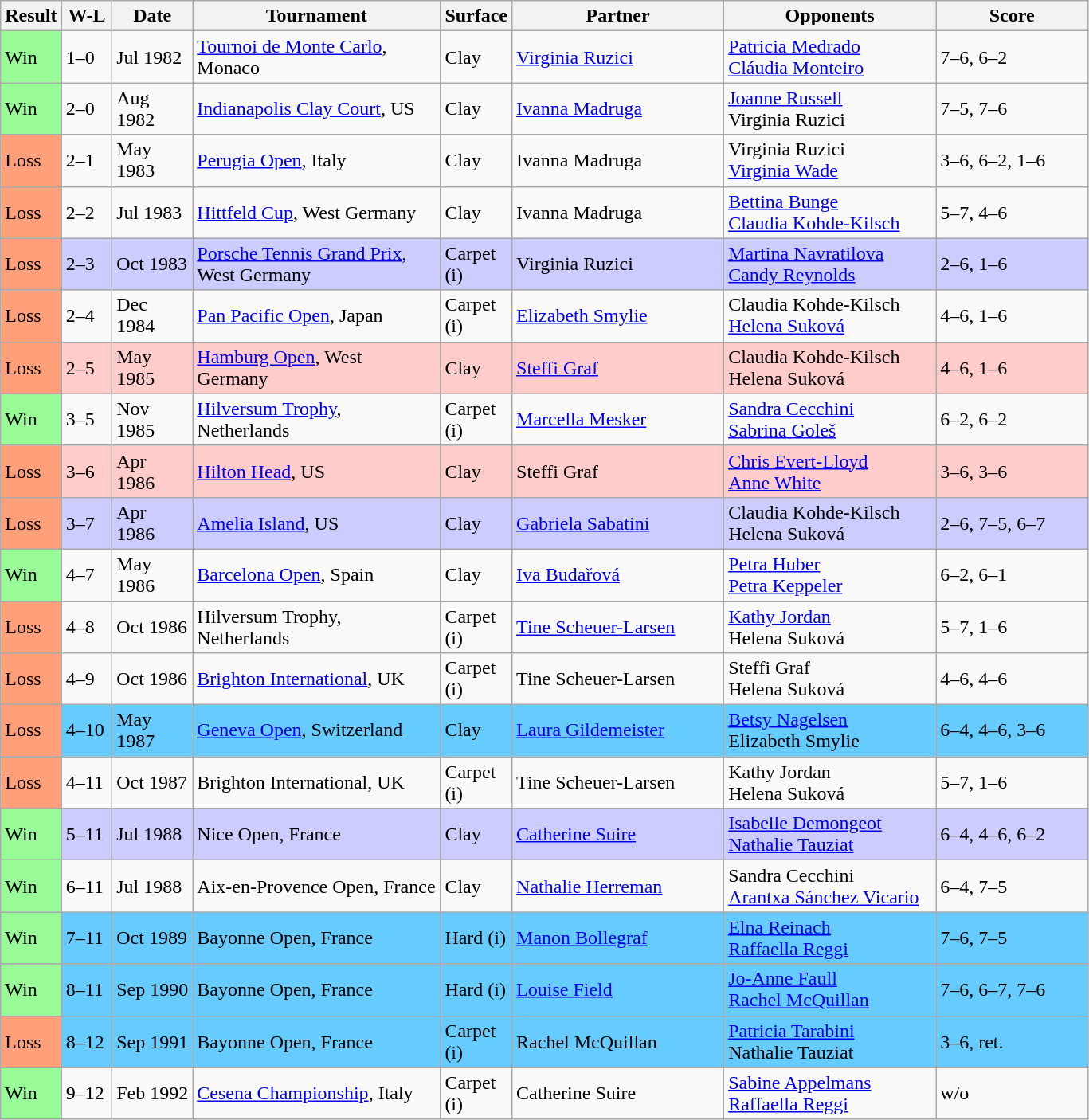<table class="sortable wikitable">
<tr>
<th style="width:40px">Result</th>
<th style="width:35px" class="unsortable">W-L</th>
<th style="width:60px">Date</th>
<th style="width:200px">Tournament</th>
<th style="width:50px">Surface</th>
<th style="width:170px">Partner</th>
<th style="width:170px">Opponents</th>
<th style="width:120px" class="unsortable">Score</th>
</tr>
<tr>
<td style="background:#98fb98;">Win</td>
<td>1–0</td>
<td>Jul 1982</td>
<td><a href='#'>Tournoi de Monte Carlo</a>, Monaco</td>
<td>Clay</td>
<td> <a href='#'>Virginia Ruzici</a></td>
<td> <a href='#'>Patricia Medrado</a> <br>  <a href='#'>Cláudia Monteiro</a></td>
<td>7–6, 6–2</td>
</tr>
<tr>
<td style="background:#98fb98;">Win</td>
<td>2–0</td>
<td>Aug 1982</td>
<td><a href='#'>Indianapolis Clay Court</a>, US</td>
<td>Clay</td>
<td> <a href='#'>Ivanna Madruga</a></td>
<td> <a href='#'>Joanne Russell</a> <br>  Virginia Ruzici</td>
<td>7–5, 7–6</td>
</tr>
<tr>
<td style="background:#ffa07a;">Loss</td>
<td>2–1</td>
<td>May 1983</td>
<td><a href='#'>Perugia Open</a>, Italy</td>
<td>Clay</td>
<td> Ivanna Madruga</td>
<td> Virginia Ruzici <br>  <a href='#'>Virginia Wade</a></td>
<td>3–6, 6–2, 1–6</td>
</tr>
<tr>
<td style="background:#ffa07a;">Loss</td>
<td>2–2</td>
<td>Jul 1983</td>
<td><a href='#'>Hittfeld Cup</a>, West Germany</td>
<td>Clay</td>
<td> Ivanna Madruga</td>
<td> <a href='#'>Bettina Bunge</a> <br>  <a href='#'>Claudia Kohde-Kilsch</a></td>
<td>5–7, 4–6</td>
</tr>
<tr style="background:#ccf;">
<td style="background:#ffa07a;">Loss</td>
<td>2–3</td>
<td>Oct 1983</td>
<td><a href='#'>Porsche Tennis Grand Prix</a>, West Germany</td>
<td>Carpet (i)</td>
<td> Virginia Ruzici</td>
<td> <a href='#'>Martina Navratilova</a> <br>  <a href='#'>Candy Reynolds</a></td>
<td>2–6, 1–6</td>
</tr>
<tr>
<td style="background:#ffa07a;">Loss</td>
<td>2–4</td>
<td>Dec 1984</td>
<td><a href='#'>Pan Pacific Open</a>, Japan</td>
<td>Carpet (i)</td>
<td> <a href='#'>Elizabeth Smylie</a></td>
<td> Claudia Kohde-Kilsch <br>  <a href='#'>Helena Suková</a></td>
<td>4–6, 1–6</td>
</tr>
<tr style="background:#fcc;">
<td style="background:#ffa07a;">Loss</td>
<td>2–5</td>
<td>May 1985</td>
<td><a href='#'>Hamburg Open</a>, West Germany</td>
<td>Clay</td>
<td> <a href='#'>Steffi Graf</a></td>
<td> Claudia Kohde-Kilsch <br>  Helena Suková</td>
<td>4–6, 1–6</td>
</tr>
<tr>
<td style="background:#98fb98;">Win</td>
<td>3–5</td>
<td>Nov 1985</td>
<td><a href='#'>Hilversum Trophy</a>, Netherlands</td>
<td>Carpet (i)</td>
<td> <a href='#'>Marcella Mesker</a></td>
<td> <a href='#'>Sandra Cecchini</a> <br>  <a href='#'>Sabrina Goleš</a></td>
<td>6–2, 6–2</td>
</tr>
<tr style="background:#fcc;">
<td style="background:#ffa07a;">Loss</td>
<td>3–6</td>
<td>Apr 1986</td>
<td><a href='#'>Hilton Head</a>, US</td>
<td>Clay</td>
<td> Steffi Graf</td>
<td> <a href='#'>Chris Evert-Lloyd</a> <br>  <a href='#'>Anne White</a></td>
<td>3–6, 3–6</td>
</tr>
<tr style="background:#ccf;">
<td style="background:#ffa07a;">Loss</td>
<td>3–7</td>
<td>Apr 1986</td>
<td><a href='#'>Amelia Island</a>, US</td>
<td>Clay</td>
<td> <a href='#'>Gabriela Sabatini</a></td>
<td> Claudia Kohde-Kilsch <br>  Helena Suková</td>
<td>2–6, 7–5, 6–7</td>
</tr>
<tr>
<td style="background:#98fb98;">Win</td>
<td>4–7</td>
<td>May 1986</td>
<td><a href='#'>Barcelona Open</a>, Spain</td>
<td>Clay</td>
<td> <a href='#'>Iva Budařová</a></td>
<td> <a href='#'>Petra Huber</a><br>  <a href='#'>Petra Keppeler</a></td>
<td>6–2, 6–1</td>
</tr>
<tr>
<td style="background:#ffa07a;">Loss</td>
<td>4–8</td>
<td>Oct 1986</td>
<td>Hilversum Trophy, Netherlands</td>
<td>Carpet (i)</td>
<td> <a href='#'>Tine Scheuer-Larsen</a></td>
<td> <a href='#'>Kathy Jordan</a> <br>  Helena Suková</td>
<td>5–7, 1–6</td>
</tr>
<tr>
<td style="background:#ffa07a;">Loss</td>
<td>4–9</td>
<td>Oct 1986</td>
<td><a href='#'>Brighton International</a>, UK</td>
<td>Carpet (i)</td>
<td> Tine Scheuer-Larsen</td>
<td> Steffi Graf <br>  Helena Suková</td>
<td>4–6, 4–6</td>
</tr>
<tr style="background:#6cf;">
<td style="background:#ffa07a;">Loss</td>
<td>4–10</td>
<td>May 1987</td>
<td><a href='#'>Geneva Open</a>, Switzerland</td>
<td>Clay</td>
<td> <a href='#'>Laura Gildemeister</a></td>
<td> <a href='#'>Betsy Nagelsen</a> <br>  Elizabeth Smylie</td>
<td>6–4, 4–6, 3–6</td>
</tr>
<tr>
<td style="background:#ffa07a;">Loss</td>
<td>4–11</td>
<td>Oct 1987</td>
<td>Brighton International, UK</td>
<td>Carpet (i)</td>
<td> Tine Scheuer-Larsen</td>
<td> Kathy Jordan <br>  Helena Suková</td>
<td>5–7, 1–6</td>
</tr>
<tr style="background:#ccf;">
<td style="background:#98fb98;">Win</td>
<td>5–11</td>
<td>Jul 1988</td>
<td>Nice Open, France</td>
<td>Clay</td>
<td> <a href='#'>Catherine Suire</a></td>
<td> <a href='#'>Isabelle Demongeot</a> <br>  <a href='#'>Nathalie Tauziat</a></td>
<td>6–4, 4–6, 6–2</td>
</tr>
<tr>
<td style="background:#98fb98;">Win</td>
<td>6–11</td>
<td>Jul 1988</td>
<td>Aix-en-Provence Open, France</td>
<td>Clay</td>
<td> <a href='#'>Nathalie Herreman</a></td>
<td> Sandra Cecchini <br>  <a href='#'>Arantxa Sánchez Vicario</a></td>
<td>6–4, 7–5</td>
</tr>
<tr style="background:#6cf;">
<td style="background:#98fb98;">Win</td>
<td>7–11</td>
<td>Oct 1989</td>
<td>Bayonne Open, France</td>
<td>Hard (i)</td>
<td> <a href='#'>Manon Bollegraf</a></td>
<td> <a href='#'>Elna Reinach</a> <br>  <a href='#'>Raffaella Reggi</a></td>
<td>7–6, 7–5</td>
</tr>
<tr style="background:#6cf;">
<td style="background:#98fb98;">Win</td>
<td>8–11</td>
<td>Sep 1990</td>
<td>Bayonne Open, France</td>
<td>Hard (i)</td>
<td> <a href='#'>Louise Field</a></td>
<td> <a href='#'>Jo-Anne Faull</a> <br>  <a href='#'>Rachel McQuillan</a></td>
<td>7–6, 6–7, 7–6</td>
</tr>
<tr style="background:#6cf;">
<td style="background:#ffa07a;">Loss</td>
<td>8–12</td>
<td>Sep 1991</td>
<td>Bayonne Open, France</td>
<td>Carpet (i)</td>
<td> Rachel McQuillan</td>
<td> <a href='#'>Patricia Tarabini</a> <br>  Nathalie Tauziat</td>
<td>3–6, ret.</td>
</tr>
<tr>
<td style="background:#98fb98;">Win</td>
<td>9–12</td>
<td>Feb 1992</td>
<td><a href='#'>Cesena Championship</a>, Italy</td>
<td>Carpet (i)</td>
<td> Catherine Suire</td>
<td> <a href='#'>Sabine Appelmans</a> <br>  <a href='#'>Raffaella Reggi</a></td>
<td>w/o</td>
</tr>
</table>
